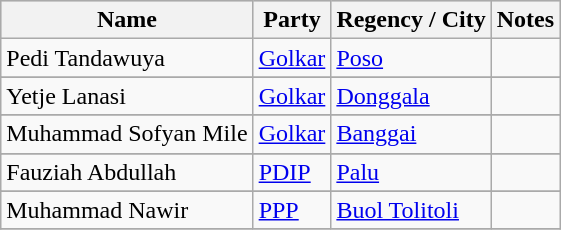<table class="wikitable sortable" style="font-size: 100%;">
<tr bgcolor="#cccccc">
<th>Name</th>
<th>Party</th>
<th>Regency / City</th>
<th>Notes</th>
</tr>
<tr>
<td>Pedi Tandawuya</td>
<td><a href='#'>Golkar</a></td>
<td><a href='#'>Poso</a></td>
<td></td>
</tr>
<tr>
</tr>
<tr>
<td>Yetje Lanasi</td>
<td><a href='#'>Golkar</a></td>
<td><a href='#'>Donggala</a></td>
<td></td>
</tr>
<tr>
</tr>
<tr>
<td>Muhammad Sofyan Mile</td>
<td><a href='#'>Golkar</a></td>
<td><a href='#'>Banggai</a></td>
<td></td>
</tr>
<tr>
</tr>
<tr>
<td>Fauziah Abdullah</td>
<td><a href='#'>PDIP</a></td>
<td><a href='#'>Palu</a></td>
<td></td>
</tr>
<tr>
</tr>
<tr>
<td>Muhammad Nawir</td>
<td><a href='#'>PPP</a></td>
<td><a href='#'>Buol Tolitoli</a></td>
<td></td>
</tr>
<tr>
</tr>
</table>
